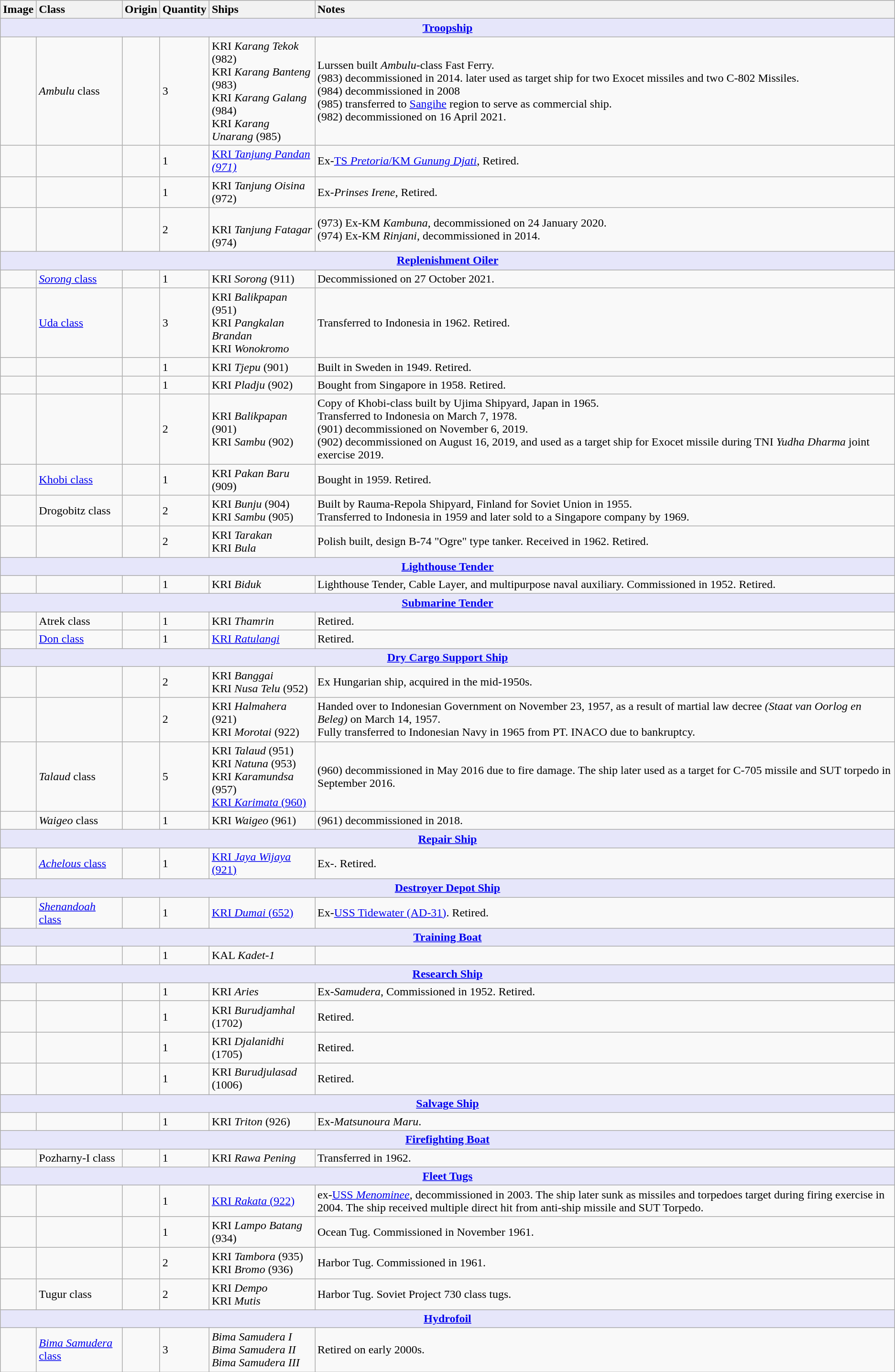<table class="wikitable">
<tr>
<th style="text-align: left;">Image</th>
<th style="text-align: left;">Class</th>
<th style="text-align: left;">Origin</th>
<th style="text-align: left;">Quantity</th>
<th style="text-align: left;">Ships</th>
<th style="text-align: left;">Notes</th>
</tr>
<tr>
<th colspan="6" style="align: centre; background: lavender;"><a href='#'>Troopship</a></th>
</tr>
<tr>
<td></td>
<td><em>Ambulu</em> class</td>
<td></td>
<td>3</td>
<td>KRI <em>Karang Tekok</em> (982)<br>KRI <em>Karang Banteng</em> (983) <br> KRI <em>Karang Galang</em> (984) <br> KRI <em>Karang Unarang</em> (985)</td>
<td>Lurssen built <em>Ambulu</em>-class Fast Ferry.<br>(983) decommissioned in 2014. later used as target ship for two Exocet missiles and two C-802 Missiles. <br> (984) decommissioned in 2008<br>(985) transferred to <a href='#'>Sangihe</a> region to serve as commercial ship.<br>(982) decommissioned on 16 April 2021.</td>
</tr>
<tr>
<td></td>
<td></td>
<td></td>
<td>1</td>
<td><a href='#'>KRI <em>Tanjung Pandan (971)</em></a></td>
<td>Ex-<a href='#'>TS <em>Pretoria</em>/KM <em>Gunung Djati</em></a>, Retired.</td>
</tr>
<tr>
<td></td>
<td></td>
<td></td>
<td>1</td>
<td>KRI<em> Tanjung Oisina</em> (972)</td>
<td>Ex-<em>Prinses Irene</em>, Retired.</td>
</tr>
<tr>
<td></td>
<td></td>
<td></td>
<td>2</td>
<td> <br> KRI <em>Tanjung Fatagar</em> (974)</td>
<td>(973) Ex-KM <em>Kambuna</em>, decommissioned on 24 January 2020.<br> (974) Ex-KM <em>Rinjani</em>, decommissioned in 2014.</td>
</tr>
<tr>
<th colspan="6" style="align: centre; background: lavender;"><a href='#'>Replenishment Oiler</a></th>
</tr>
<tr>
<td></td>
<td><a href='#'><em>Sorong</em> class</a></td>
<td></td>
<td>1</td>
<td>KRI <em>Sorong</em> (911)</td>
<td>Decommissioned on 27 October 2021.</td>
</tr>
<tr>
<td></td>
<td><a href='#'>Uda class</a></td>
<td></td>
<td>3</td>
<td>KRI <em>Balikpapan</em> (951) <br> KRI <em>Pangkalan Brandan</em> <br> KRI <em>Wonokromo</em></td>
<td>Transferred to Indonesia in 1962. Retired.</td>
</tr>
<tr>
<td></td>
<td></td>
<td></td>
<td>1</td>
<td>KRI <em>Tjepu</em> (901)</td>
<td>Built in Sweden in 1949. Retired.</td>
</tr>
<tr>
<td></td>
<td></td>
<td></td>
<td>1</td>
<td>KRI <em>Pladju</em> (902)</td>
<td>Bought from Singapore in 1958. Retired.</td>
</tr>
<tr>
<td></td>
<td></td>
<td></td>
<td>2</td>
<td>KRI <em>Balikpapan</em> (901) <br> KRI <em>Sambu</em> (902)</td>
<td>Copy of Khobi-class built by Ujima Shipyard, Japan in 1965.<br>Transferred to Indonesia on March 7, 1978.<br>(901) decommissioned on November 6, 2019. <br> (902) decommissioned on August 16, 2019, and used as a target ship for Exocet missile during TNI <em>Yudha Dharma</em> joint exercise 2019.</td>
</tr>
<tr>
<td></td>
<td><a href='#'>Khobi class</a></td>
<td></td>
<td>1</td>
<td>KRI <em>Pakan Baru</em> (909)</td>
<td>Bought in 1959. Retired.</td>
</tr>
<tr>
<td></td>
<td>Drogobitz class</td>
<td><br></td>
<td>2</td>
<td>KRI <em>Bunju</em> (904)<br>KRI <em>Sambu</em> (905)</td>
<td>Built by Rauma-Repola Shipyard, Finland for Soviet Union in 1955.<br>Transferred to Indonesia in 1959 and later sold to a Singapore company by 1969.</td>
</tr>
<tr>
<td></td>
<td></td>
<td><br></td>
<td>2</td>
<td>KRI <em>Tarakan</em><br>KRI <em>Bula</em></td>
<td>Polish built, design B-74 "Ogre" type tanker. Received in 1962. Retired.</td>
</tr>
<tr>
<th colspan="6" style="align: centre; background: lavender;"><a href='#'>Lighthouse Tender</a></th>
</tr>
<tr>
<td></td>
<td></td>
<td></td>
<td>1</td>
<td>KRI <em>Biduk</em></td>
<td>Lighthouse Tender, Cable Layer, and multipurpose naval auxiliary. Commissioned in 1952. Retired.</td>
</tr>
<tr>
<th colspan="6" style="align: centre; background: lavender;"><a href='#'>Submarine Tender</a></th>
</tr>
<tr>
<td></td>
<td>Atrek class</td>
<td></td>
<td>1</td>
<td>KRI <em>Thamrin</em></td>
<td>Retired.</td>
</tr>
<tr>
<td></td>
<td><a href='#'>Don class</a></td>
<td></td>
<td>1</td>
<td><a href='#'>KRI <em>Ratulangi</em></a></td>
<td>Retired.</td>
</tr>
<tr>
<th colspan="6" style="align: centre; background: lavender;"><a href='#'>Dry Cargo Support Ship</a></th>
</tr>
<tr>
<td></td>
<td></td>
<td><br></td>
<td>2</td>
<td>KRI <em>Banggai</em><br>KRI <em>Nusa Telu</em> (952)</td>
<td>Ex Hungarian ship, acquired in the mid-1950s.</td>
</tr>
<tr>
<td></td>
<td></td>
<td></td>
<td>2</td>
<td>KRI <em>Halmahera</em> (921)<br>KRI <em>Morotai</em> (922)</td>
<td>Handed over to Indonesian Government on November 23, 1957, as a result of martial law decree <em>(Staat van Oorlog en Beleg)</em> on March 14, 1957.<br>Fully transferred to Indonesian Navy in 1965 from PT. INACO due to bankruptcy.</td>
</tr>
<tr>
<td></td>
<td><em>Talaud</em> class </td>
<td><br></td>
<td>5</td>
<td>KRI <em>Talaud</em> (951) <br> KRI <em>Natuna</em> (953) <br> KRI <em>Karamundsa</em> (957) <br> <a href='#'>KRI <em>Karimata</em> (960)</a></td>
<td>(960) decommissioned in May 2016 due to fire damage. The ship later used as a target for C-705 missile and SUT torpedo in September 2016.</td>
</tr>
<tr>
<td></td>
<td><em>Waigeo</em> class</td>
<td></td>
<td>1</td>
<td>KRI <em>Waigeo</em> (961)</td>
<td>(961) decommissioned in 2018.</td>
</tr>
<tr>
<th colspan="6" style="align: centre; background: lavender;"><a href='#'>Repair Ship</a></th>
</tr>
<tr>
<td></td>
<td><a href='#'><em>Achelous</em> class</a></td>
<td></td>
<td>1</td>
<td><a href='#'>KRI <em>Jaya Wijaya</em> (921)</a></td>
<td>Ex-. Retired.</td>
</tr>
<tr>
<th colspan="6" style="align: centre; background: lavender;"><a href='#'>Destroyer Depot Ship</a></th>
</tr>
<tr>
<td></td>
<td><a href='#'><em>Shenandoah</em> class</a></td>
<td></td>
<td>1</td>
<td><a href='#'>KRI <em>Dumai</em> (652)</a></td>
<td>Ex-<a href='#'>USS Tidewater (AD-31)</a>. Retired.</td>
</tr>
<tr>
<th colspan="6" style="align: centre; background: lavender;"><a href='#'>Training Boat</a></th>
</tr>
<tr>
<td></td>
<td></td>
<td></td>
<td>1</td>
<td>KAL <em>Kadet-1</em></td>
<td></td>
</tr>
<tr>
<th colspan="6" style="align: centre; background: lavender;"><a href='#'>Research Ship</a></th>
</tr>
<tr>
<td></td>
<td></td>
<td></td>
<td>1</td>
<td>KRI <em>Aries</em></td>
<td>Ex-<em>Samudera</em>, Commissioned in 1952. Retired.</td>
</tr>
<tr>
<td></td>
<td></td>
<td></td>
<td>1</td>
<td>KRI <em>Burudjamhal</em> (1702)</td>
<td>Retired.</td>
</tr>
<tr>
<td></td>
<td></td>
<td></td>
<td>1</td>
<td>KRI <em>Djalanidhi</em> (1705)</td>
<td>Retired.</td>
</tr>
<tr>
<td></td>
<td></td>
<td></td>
<td>1</td>
<td>KRI <em>Burudjulasad</em> (1006)</td>
<td>Retired.</td>
</tr>
<tr>
<th colspan="6" style="align: centre; background: lavender;"><a href='#'>Salvage Ship</a></th>
</tr>
<tr>
<td></td>
<td></td>
<td></td>
<td>1</td>
<td>KRI <em>Triton</em> (926)</td>
<td>Ex-<em>Matsunoura Maru</em>.</td>
</tr>
<tr>
<th colspan="6" style="align: centre; background: lavender;"><a href='#'>Firefighting Boat</a></th>
</tr>
<tr>
<td></td>
<td>Pozharny-I class</td>
<td></td>
<td>1</td>
<td>KRI <em>Rawa Pening</em></td>
<td>Transferred in 1962.</td>
</tr>
<tr>
<th colspan="6" style="align: centre; background: lavender;"><a href='#'>Fleet Tugs</a></th>
</tr>
<tr>
<td></td>
<td></td>
<td></td>
<td>1</td>
<td><a href='#'>KRI <em>Rakata</em> (922)</a></td>
<td>ex-<a href='#'>USS <em>Menominee</em></a>, decommissioned in 2003. The ship later sunk as missiles and torpedoes target during firing exercise in 2004. The ship received multiple direct hit from anti-ship missile and SUT Torpedo.</td>
</tr>
<tr>
<td></td>
<td></td>
<td></td>
<td>1</td>
<td>KRI <em>Lampo Batang</em> (934)</td>
<td>Ocean Tug. Commissioned in November 1961.</td>
</tr>
<tr>
<td></td>
<td></td>
<td></td>
<td>2</td>
<td>KRI <em>Tambora</em> (935)<br>KRI <em>Bromo</em> (936)</td>
<td>Harbor Tug. Commissioned in 1961.</td>
</tr>
<tr>
<td></td>
<td>Tugur class</td>
<td></td>
<td>2</td>
<td>KRI <em>Dempo</em><br>KRI <em>Mutis</em></td>
<td>Harbor Tug. Soviet Project 730 class tugs.</td>
</tr>
<tr>
<th colspan="6" style="align: centre; background: lavender;"><a href='#'>Hydrofoil</a></th>
</tr>
<tr>
<td></td>
<td><a href='#'><em>Bima Samudera</em> class</a></td>
<td></td>
<td>3</td>
<td><em>Bima Samudera I</em><br><em>Bima Samudera II</em><br><em>Bima Samudera III</em></td>
<td>Retired on early 2000s.</td>
</tr>
</table>
